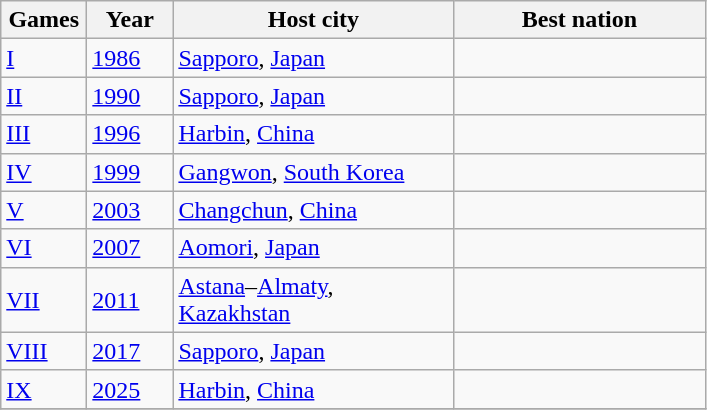<table class=wikitable>
<tr>
<th width=50>Games</th>
<th width=50>Year</th>
<th width=180>Host city</th>
<th width=160>Best nation</th>
</tr>
<tr>
<td><a href='#'>I</a></td>
<td><a href='#'>1986</a></td>
<td><a href='#'>Sapporo</a>, <a href='#'>Japan</a></td>
<td></td>
</tr>
<tr>
<td><a href='#'>II</a></td>
<td><a href='#'>1990</a></td>
<td><a href='#'>Sapporo</a>, <a href='#'>Japan</a></td>
<td></td>
</tr>
<tr>
<td><a href='#'>III</a></td>
<td><a href='#'>1996</a></td>
<td><a href='#'>Harbin</a>, <a href='#'>China</a></td>
<td></td>
</tr>
<tr>
<td><a href='#'>IV</a></td>
<td><a href='#'>1999</a></td>
<td><a href='#'>Gangwon</a>, <a href='#'>South Korea</a></td>
<td></td>
</tr>
<tr>
<td><a href='#'>V</a></td>
<td><a href='#'>2003</a></td>
<td><a href='#'>Changchun</a>, <a href='#'>China</a></td>
<td></td>
</tr>
<tr>
<td><a href='#'>VI</a></td>
<td><a href='#'>2007</a></td>
<td><a href='#'>Aomori</a>, <a href='#'>Japan</a></td>
<td></td>
</tr>
<tr>
<td><a href='#'>VII</a></td>
<td><a href='#'>2011</a></td>
<td><a href='#'>Astana</a>–<a href='#'>Almaty</a>, <a href='#'>Kazakhstan</a></td>
<td></td>
</tr>
<tr>
<td><a href='#'>VIII</a></td>
<td><a href='#'>2017</a></td>
<td><a href='#'>Sapporo</a>, <a href='#'>Japan</a></td>
<td></td>
</tr>
<tr>
<td><a href='#'>IX</a></td>
<td><a href='#'>2025</a></td>
<td><a href='#'>Harbin</a>, <a href='#'>China</a></td>
<td></td>
</tr>
<tr>
</tr>
</table>
